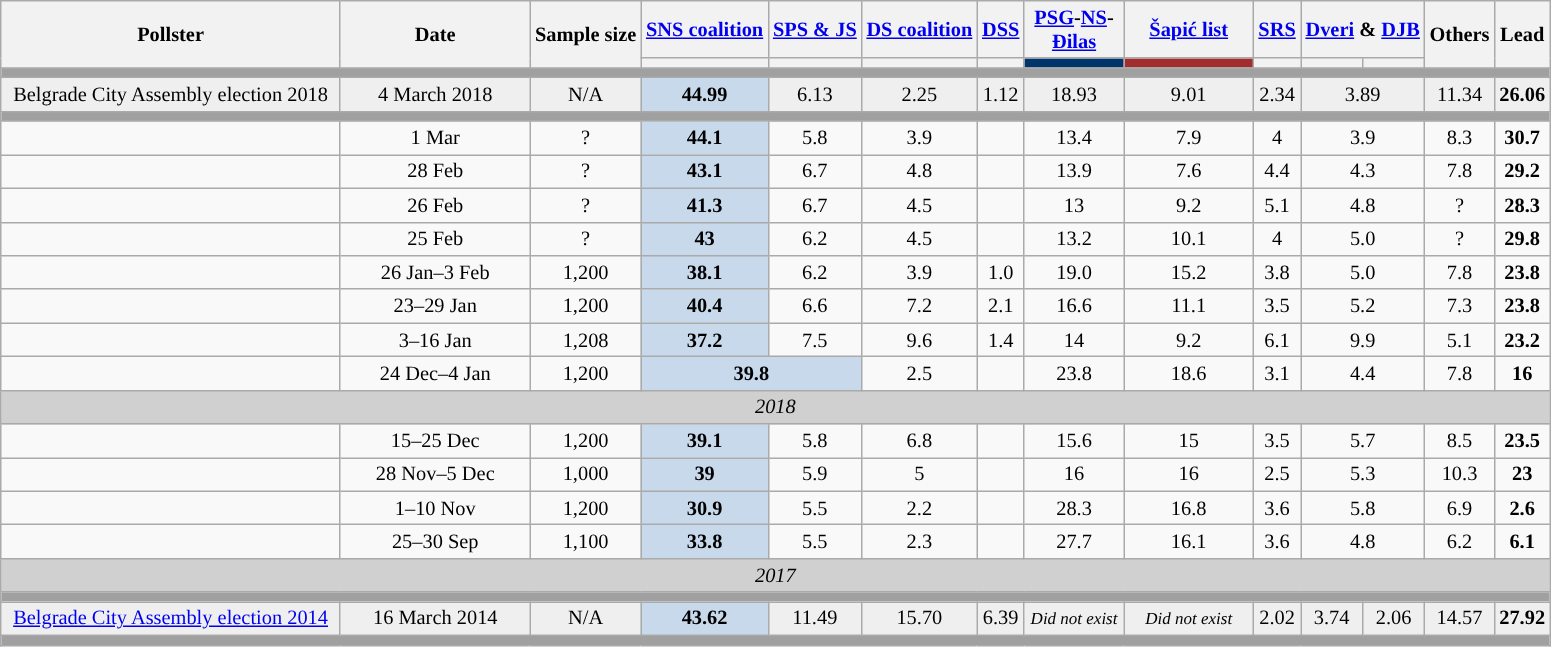<table class="wikitable" style="text-align:center; font-size:85%; line-height:16px; margin-bottom:0">
<tr>
<th style="width:220px;" rowspan="2">Pollster</th>
<th style="width:120px;" rowspan="2">Date</th>
<th rowspan="2">Sample size</th>
<th><a href='#'>SNS coalition</a></th>
<th><a href='#'>SPS & JS</a></th>
<th><a href='#'>DS coalition</a></th>
<th><a href='#'>DSS</a></th>
<th><a href='#'>PSG</a>-<a href='#'>NS</a>-<a href='#'>Đilas</a></th>
<th style="width:80px;"><a href='#'>Šapić list</a></th>
<th><a href='#'>SRS</a></th>
<th colspan=2><strong><a href='#'>Dveri</a></strong> & <strong><a href='#'>DJB</a></strong></th>
<th rowspan="2">Others</th>
<th rowspan="2">Lead</th>
</tr>
<tr>
<th style="background:"></th>
<th style="background:"></th>
<th style="background:"></th>
<th style="background:"></th>
<th style="background:#00356B; width:60px;"></th>
<th style="background:#A12D2E; #width:80px;"></th>
<th style="background:"></th>
<th style="background:"></th>
<th style="background:"></th>
</tr>
<tr>
<td colspan="19" style="background:#A0A0A0; color:black"></td>
</tr>
<tr style="background:#EFEFEF;">
<td>Belgrade City Assembly election 2018</td>
<td>4 March 2018</td>
<td>N/A</td>
<td style="background:#C8D9EC"><strong>44.99</strong></td>
<td>6.13</td>
<td>2.25</td>
<td>1.12</td>
<td>18.93</td>
<td>9.01</td>
<td>2.34</td>
<td colspan=2>3.89</td>
<td>11.34</td>
<td style="background:"><strong>26.06</strong></td>
</tr>
<tr>
<td colspan="19" style="background:#A0A0A0; color:black"></td>
</tr>
<tr>
<td></td>
<td>1 Mar</td>
<td>?</td>
<td style="background:#C8D9EC"><strong>44.1</strong></td>
<td>5.8</td>
<td>3.9</td>
<td></td>
<td>13.4</td>
<td>7.9</td>
<td>4</td>
<td colspan=2>3.9</td>
<td>8.3</td>
<td style="background:"><strong>30.7</strong></td>
</tr>
<tr>
<td></td>
<td>28 Feb</td>
<td>?</td>
<td style="background:#C8D9EC"><strong>43.1</strong></td>
<td>6.7</td>
<td>4.8</td>
<td></td>
<td>13.9</td>
<td>7.6</td>
<td>4.4</td>
<td colspan=2>4.3</td>
<td>7.8</td>
<td style="background:"><strong>29.2</strong></td>
</tr>
<tr>
<td></td>
<td>26 Feb</td>
<td>?</td>
<td style="background:#C8D9EC"><strong>41.3</strong></td>
<td>6.7</td>
<td>4.5</td>
<td></td>
<td>13</td>
<td>9.2</td>
<td>5.1</td>
<td colspan=2>4.8</td>
<td>?</td>
<td style="background:"><strong>28.3</strong></td>
</tr>
<tr>
<td></td>
<td>25 Feb</td>
<td>?</td>
<td style="background:#C8D9EC"><strong>43</strong></td>
<td>6.2</td>
<td>4.5</td>
<td></td>
<td>13.2</td>
<td>10.1</td>
<td>4</td>
<td colspan=2>5.0</td>
<td>?</td>
<td style="background:"><strong>29.8</strong></td>
</tr>
<tr>
<td></td>
<td>26 Jan–3 Feb</td>
<td>1,200</td>
<td style="background:#C8D9EC"><strong>38.1</strong></td>
<td>6.2</td>
<td>3.9</td>
<td>1.0</td>
<td>19.0</td>
<td>15.2</td>
<td>3.8</td>
<td colspan=2>5.0</td>
<td>7.8</td>
<td style="background:"><strong>23.8</strong></td>
</tr>
<tr>
<td></td>
<td>23–29 Jan</td>
<td>1,200</td>
<td style="background:#C8D9EC"><strong>40.4</strong></td>
<td>6.6</td>
<td>7.2</td>
<td>2.1</td>
<td>16.6</td>
<td>11.1</td>
<td>3.5</td>
<td colspan=2>5.2</td>
<td>7.3</td>
<td style="background:"><strong>23.8</strong></td>
</tr>
<tr>
<td></td>
<td>3–16 Jan</td>
<td>1,208</td>
<td style="background:#C8D9EC"><strong>37.2</strong></td>
<td>7.5</td>
<td>9.6</td>
<td>1.4</td>
<td>14</td>
<td>9.2</td>
<td>6.1</td>
<td colspan=2>9.9</td>
<td>5.1</td>
<td style="background:"><strong>23.2</strong></td>
</tr>
<tr>
<td></td>
<td>24 Dec–4 Jan</td>
<td>1,200</td>
<td style="background:#C8D9EC" colspan=2><strong>39.8</strong></td>
<td>2.5</td>
<td></td>
<td>23.8</td>
<td>18.6</td>
<td>3.1</td>
<td colspan=2>4.4</td>
<td>7.8</td>
<td style="background:"><strong>16</strong></td>
</tr>
<tr>
<td colspan="18" style="background:#D0D0D0; color:black"><em>2018</em></td>
</tr>
<tr>
<td></td>
<td>15–25 Dec</td>
<td>1,200</td>
<td style="background:#C8D9EC"><strong>39.1</strong></td>
<td>5.8</td>
<td>6.8</td>
<td></td>
<td>15.6</td>
<td>15</td>
<td>3.5</td>
<td colspan=2>5.7</td>
<td>8.5</td>
<td style="background:"><strong>23.5</strong></td>
</tr>
<tr>
<td></td>
<td>28 Nov–5 Dec</td>
<td>1,000</td>
<td style="background:#C8D9EC"><strong>39</strong></td>
<td>5.9</td>
<td>5</td>
<td></td>
<td>16</td>
<td>16</td>
<td>2.5</td>
<td colspan=2>5.3</td>
<td>10.3</td>
<td style="background:"><strong>23</strong></td>
</tr>
<tr>
<td></td>
<td>1–10 Nov</td>
<td>1,200</td>
<td style="background:#C8D9EC"><strong>30.9</strong></td>
<td>5.5</td>
<td>2.2</td>
<td></td>
<td>28.3</td>
<td>16.8</td>
<td>3.6</td>
<td colspan=2>5.8</td>
<td>6.9</td>
<td style="background:"><strong>2.6</strong></td>
</tr>
<tr>
<td></td>
<td>25–30 Sep</td>
<td>1,100</td>
<td style="background:#C8D9EC"><strong>33.8</strong></td>
<td>5.5</td>
<td>2.3</td>
<td></td>
<td>27.7</td>
<td>16.1</td>
<td>3.6</td>
<td colspan=2>4.8</td>
<td>6.2</td>
<td style="background:"><strong>6.1</strong></td>
</tr>
<tr>
<td colspan="18" style="background:#D0D0D0; color:black"><em>2017</em></td>
</tr>
<tr>
<td colspan="19" style="background:#A0A0A0; color:black"></td>
</tr>
<tr style="background:#EFEFEF;">
<td><a href='#'>Belgrade City Assembly election 2014</a></td>
<td>16 March 2014</td>
<td>N/A</td>
<td style="background:#C8D9EC"><strong>43.62</strong></td>
<td>11.49</td>
<td>15.70</td>
<td>6.39</td>
<td><em><small>Did not exist</small></em></td>
<td><em><small>Did not exist</small></em></td>
<td>2.02</td>
<td>3.74</td>
<td>2.06</td>
<td>14.57</td>
<td style="background:"><strong>27.92</strong></td>
</tr>
<tr>
<td colspan="19" style="background:#A0A0A0; color:black"></td>
</tr>
</table>
